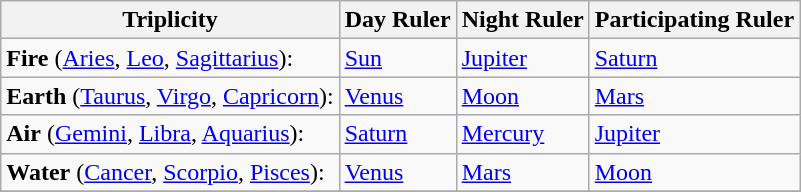<table class="wikitable">
<tr>
<th>Triplicity</th>
<th>Day Ruler</th>
<th>Night Ruler</th>
<th>Participating Ruler</th>
</tr>
<tr>
<td><strong>Fire</strong> (<a href='#'>Aries</a>, <a href='#'>Leo</a>, <a href='#'>Sagittarius</a>):</td>
<td><a href='#'>Sun</a></td>
<td><a href='#'>Jupiter</a></td>
<td><a href='#'>Saturn</a></td>
</tr>
<tr>
<td><strong>Earth</strong> (<a href='#'>Taurus</a>, <a href='#'>Virgo</a>, <a href='#'>Capricorn</a>):</td>
<td><a href='#'>Venus</a></td>
<td><a href='#'>Moon</a></td>
<td><a href='#'>Mars</a></td>
</tr>
<tr>
<td><strong>Air</strong> (<a href='#'>Gemini</a>, <a href='#'>Libra</a>, <a href='#'>Aquarius</a>):</td>
<td><a href='#'>Saturn</a></td>
<td><a href='#'>Mercury</a></td>
<td><a href='#'>Jupiter</a></td>
</tr>
<tr>
<td><strong>Water</strong> (<a href='#'>Cancer</a>, <a href='#'>Scorpio</a>, <a href='#'>Pisces</a>):</td>
<td><a href='#'>Venus</a></td>
<td><a href='#'>Mars</a></td>
<td><a href='#'>Moon</a></td>
</tr>
<tr>
</tr>
</table>
